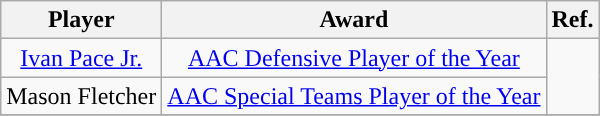<table class="wikitable sortable sortable" style="text-align: center">
<tr align=center>
<th>Player</th>
<th>Award</th>
<th>Ref.</th>
</tr>
<tr>
<td><a href='#'>Ivan Pace Jr.</a></td>
<td><a href='#'>AAC Defensive Player of the Year</a></td>
<td rowspan="2"></td>
</tr>
<tr>
<td>Mason Fletcher</td>
<td><a href='#'>AAC Special Teams Player of the Year</a></td>
</tr>
<tr>
</tr>
</table>
